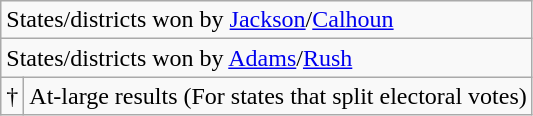<table class="wikitable">
<tr>
<td colspan=2>States/districts won by <a href='#'>Jackson</a>/<a href='#'>Calhoun</a></td>
</tr>
<tr>
<td colspan=2>States/districts won by <a href='#'>Adams</a>/<a href='#'>Rush</a></td>
</tr>
<tr>
<td>†</td>
<td>At-large results (For states that split electoral votes)</td>
</tr>
</table>
